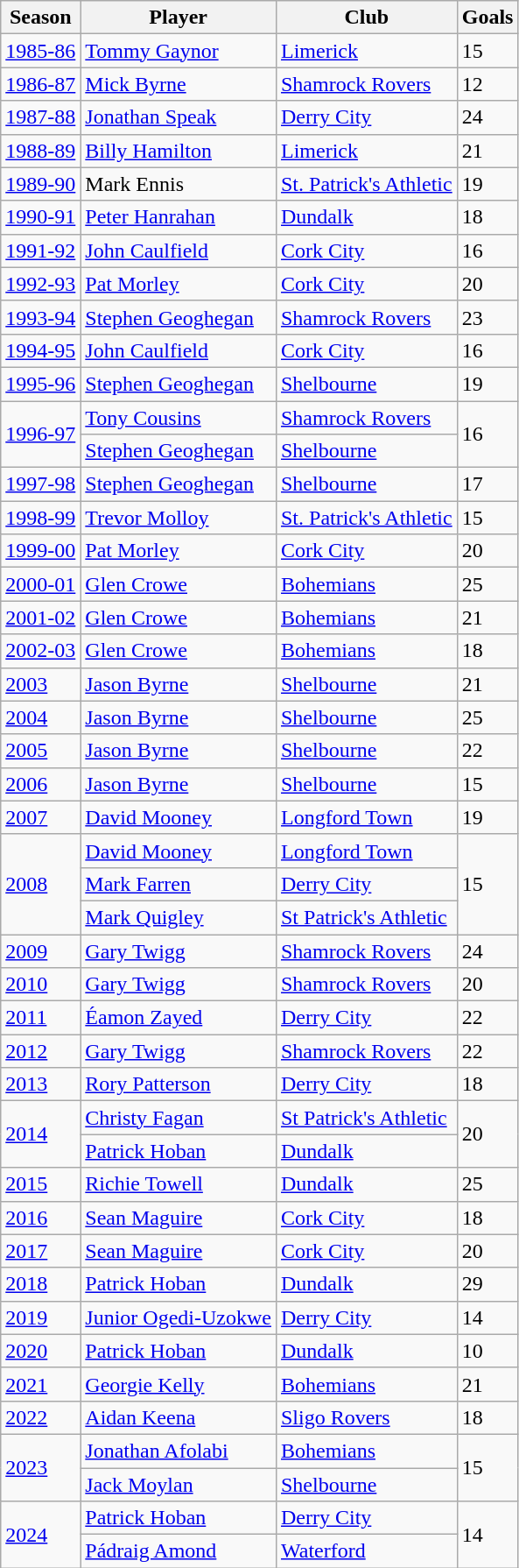<table class="wikitable">
<tr>
<th>Season</th>
<th>Player</th>
<th>Club</th>
<th>Goals</th>
</tr>
<tr>
<td><a href='#'>1985-86</a></td>
<td> <a href='#'>Tommy Gaynor</a></td>
<td><a href='#'>Limerick</a></td>
<td>15</td>
</tr>
<tr>
<td><a href='#'>1986-87</a></td>
<td> <a href='#'>Mick Byrne</a></td>
<td><a href='#'>Shamrock Rovers</a></td>
<td>12</td>
</tr>
<tr>
<td><a href='#'>1987-88</a></td>
<td> <a href='#'>Jonathan Speak</a></td>
<td><a href='#'>Derry City</a></td>
<td>24</td>
</tr>
<tr>
<td><a href='#'>1988-89</a></td>
<td> <a href='#'>Billy Hamilton</a></td>
<td><a href='#'>Limerick</a></td>
<td>21</td>
</tr>
<tr>
<td><a href='#'>1989-90</a></td>
<td> Mark Ennis</td>
<td><a href='#'>St. Patrick's Athletic</a></td>
<td>19</td>
</tr>
<tr>
<td><a href='#'>1990-91</a></td>
<td> <a href='#'>Peter Hanrahan</a></td>
<td><a href='#'>Dundalk</a></td>
<td>18</td>
</tr>
<tr>
<td><a href='#'>1991-92</a></td>
<td> <a href='#'>John Caulfield</a></td>
<td><a href='#'>Cork City</a></td>
<td>16</td>
</tr>
<tr>
<td><a href='#'>1992-93</a></td>
<td> <a href='#'>Pat Morley</a></td>
<td><a href='#'>Cork City</a></td>
<td>20</td>
</tr>
<tr>
<td><a href='#'>1993-94</a></td>
<td> <a href='#'>Stephen Geoghegan</a></td>
<td><a href='#'>Shamrock Rovers</a></td>
<td>23</td>
</tr>
<tr>
<td><a href='#'>1994-95</a></td>
<td> <a href='#'>John Caulfield</a></td>
<td><a href='#'>Cork City</a></td>
<td>16</td>
</tr>
<tr>
<td><a href='#'>1995-96</a></td>
<td> <a href='#'>Stephen Geoghegan</a></td>
<td><a href='#'>Shelbourne</a></td>
<td>19</td>
</tr>
<tr>
<td rowspan=2><a href='#'>1996-97</a></td>
<td> <a href='#'>Tony Cousins</a></td>
<td><a href='#'>Shamrock Rovers</a></td>
<td rowspan=2>16</td>
</tr>
<tr>
<td> <a href='#'>Stephen Geoghegan</a></td>
<td><a href='#'>Shelbourne</a></td>
</tr>
<tr>
<td><a href='#'>1997-98</a></td>
<td> <a href='#'>Stephen Geoghegan</a></td>
<td><a href='#'>Shelbourne</a></td>
<td>17</td>
</tr>
<tr>
<td><a href='#'>1998-99</a></td>
<td> <a href='#'>Trevor Molloy</a></td>
<td><a href='#'>St. Patrick's Athletic</a></td>
<td>15</td>
</tr>
<tr>
<td><a href='#'>1999-00</a></td>
<td> <a href='#'>Pat Morley</a></td>
<td><a href='#'>Cork City</a></td>
<td>20</td>
</tr>
<tr>
<td><a href='#'>2000-01</a></td>
<td> <a href='#'>Glen Crowe</a></td>
<td><a href='#'>Bohemians</a></td>
<td>25</td>
</tr>
<tr>
<td><a href='#'>2001-02</a></td>
<td> <a href='#'>Glen Crowe</a></td>
<td><a href='#'>Bohemians</a></td>
<td>21</td>
</tr>
<tr>
<td><a href='#'>2002-03</a></td>
<td> <a href='#'>Glen Crowe</a></td>
<td><a href='#'>Bohemians</a></td>
<td>18</td>
</tr>
<tr>
<td><a href='#'>2003</a></td>
<td> <a href='#'>Jason Byrne</a></td>
<td><a href='#'>Shelbourne</a></td>
<td>21</td>
</tr>
<tr>
<td><a href='#'>2004</a></td>
<td> <a href='#'>Jason Byrne</a></td>
<td><a href='#'>Shelbourne</a></td>
<td>25</td>
</tr>
<tr>
<td><a href='#'>2005</a></td>
<td> <a href='#'>Jason Byrne</a></td>
<td><a href='#'>Shelbourne</a></td>
<td>22</td>
</tr>
<tr>
<td><a href='#'>2006</a></td>
<td> <a href='#'>Jason Byrne</a></td>
<td><a href='#'>Shelbourne</a></td>
<td>15</td>
</tr>
<tr>
<td><a href='#'>2007</a></td>
<td> <a href='#'>David Mooney</a></td>
<td><a href='#'>Longford Town</a></td>
<td>19</td>
</tr>
<tr>
<td rowspan=3><a href='#'>2008</a></td>
<td> <a href='#'>David Mooney</a></td>
<td><a href='#'>Longford Town</a></td>
<td rowspan=3>15</td>
</tr>
<tr>
<td> <a href='#'>Mark Farren</a></td>
<td><a href='#'>Derry City</a></td>
</tr>
<tr>
<td> <a href='#'>Mark Quigley</a></td>
<td><a href='#'>St Patrick's Athletic</a></td>
</tr>
<tr>
<td><a href='#'>2009</a></td>
<td> <a href='#'>Gary Twigg</a></td>
<td><a href='#'>Shamrock Rovers</a></td>
<td>24</td>
</tr>
<tr>
<td><a href='#'>2010</a></td>
<td> <a href='#'>Gary Twigg</a></td>
<td><a href='#'>Shamrock Rovers</a></td>
<td>20</td>
</tr>
<tr>
<td><a href='#'>2011</a></td>
<td> <a href='#'>Éamon Zayed</a></td>
<td><a href='#'>Derry City</a></td>
<td>22</td>
</tr>
<tr>
<td><a href='#'>2012</a></td>
<td> <a href='#'>Gary Twigg</a></td>
<td><a href='#'>Shamrock Rovers</a></td>
<td>22</td>
</tr>
<tr>
<td><a href='#'>2013</a></td>
<td> <a href='#'>Rory Patterson</a></td>
<td><a href='#'>Derry City</a></td>
<td>18</td>
</tr>
<tr>
<td rowspan=2><a href='#'>2014</a></td>
<td> <a href='#'>Christy Fagan</a></td>
<td><a href='#'>St Patrick's Athletic</a></td>
<td rowspan=2>20</td>
</tr>
<tr>
<td> <a href='#'>Patrick Hoban</a></td>
<td><a href='#'>Dundalk</a></td>
</tr>
<tr>
<td><a href='#'>2015</a></td>
<td> <a href='#'>Richie Towell</a></td>
<td><a href='#'>Dundalk</a></td>
<td>25</td>
</tr>
<tr>
<td><a href='#'>2016</a></td>
<td> <a href='#'>Sean Maguire</a></td>
<td><a href='#'>Cork City</a></td>
<td>18</td>
</tr>
<tr>
<td><a href='#'>2017</a></td>
<td> <a href='#'>Sean Maguire</a></td>
<td><a href='#'>Cork City</a></td>
<td>20</td>
</tr>
<tr>
<td><a href='#'>2018</a></td>
<td> <a href='#'>Patrick Hoban</a></td>
<td><a href='#'>Dundalk</a></td>
<td>29</td>
</tr>
<tr>
<td><a href='#'>2019</a></td>
<td> <a href='#'>Junior Ogedi-Uzokwe</a></td>
<td><a href='#'>Derry City</a></td>
<td>14</td>
</tr>
<tr>
<td><a href='#'>2020</a></td>
<td> <a href='#'>Patrick Hoban</a></td>
<td><a href='#'>Dundalk</a></td>
<td>10</td>
</tr>
<tr>
<td><a href='#'>2021</a></td>
<td> <a href='#'>Georgie Kelly</a></td>
<td><a href='#'>Bohemians</a></td>
<td>21</td>
</tr>
<tr>
<td><a href='#'>2022</a></td>
<td> <a href='#'>Aidan Keena</a></td>
<td><a href='#'>Sligo Rovers</a></td>
<td>18</td>
</tr>
<tr>
<td rowspan=2><a href='#'>2023</a></td>
<td> <a href='#'>Jonathan Afolabi</a></td>
<td><a href='#'>Bohemians</a></td>
<td rowspan=2>15</td>
</tr>
<tr>
<td> <a href='#'>Jack Moylan</a></td>
<td><a href='#'>Shelbourne</a></td>
</tr>
<tr>
<td rowspan=2><a href='#'>2024</a></td>
<td> <a href='#'>Patrick Hoban</a></td>
<td><a href='#'>Derry City</a></td>
<td rowspan=2>14</td>
</tr>
<tr>
<td> <a href='#'>Pádraig Amond</a></td>
<td><a href='#'>Waterford</a></td>
</tr>
</table>
